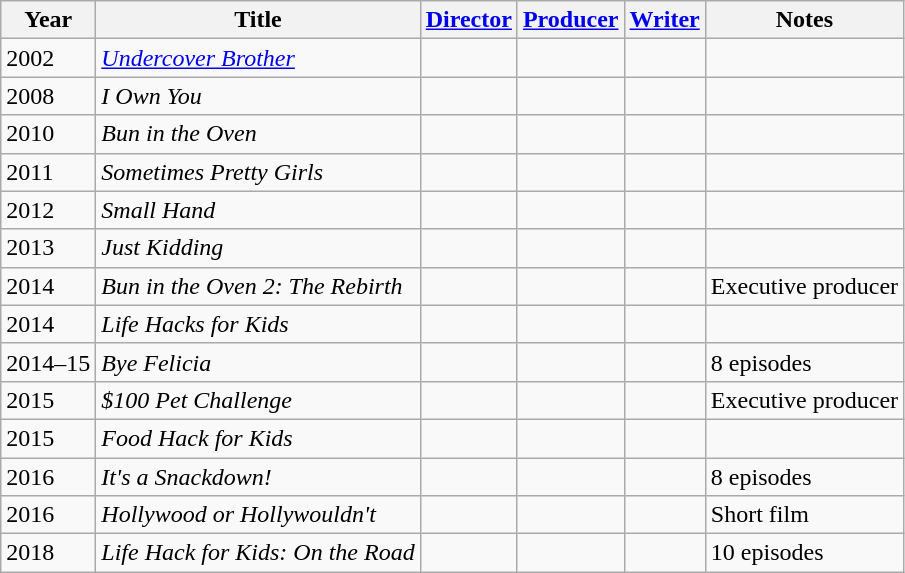<table class="wikitable sortable">
<tr>
<th>Year</th>
<th>Title</th>
<th><a href='#'>Director</a></th>
<th><a href='#'>Producer</a></th>
<th><a href='#'>Writer</a></th>
<th>Notes</th>
</tr>
<tr>
<td>2002</td>
<td><em><a href='#'>Undercover Brother</a></em></td>
<td></td>
<td></td>
<td></td>
<td></td>
</tr>
<tr>
<td>2008</td>
<td><em>I Own You</em></td>
<td></td>
<td></td>
<td></td>
<td></td>
</tr>
<tr>
<td>2010</td>
<td><em>Bun in the Oven</em></td>
<td></td>
<td></td>
<td></td>
<td></td>
</tr>
<tr>
<td>2011</td>
<td><em>Sometimes Pretty Girls</em></td>
<td></td>
<td></td>
<td></td>
<td></td>
</tr>
<tr>
<td>2012</td>
<td><em>Small Hand</em></td>
<td></td>
<td></td>
<td></td>
<td></td>
</tr>
<tr>
<td>2013</td>
<td><em>Just Kidding</em></td>
<td></td>
<td></td>
<td></td>
<td></td>
</tr>
<tr>
<td>2014</td>
<td><em>Bun in the Oven 2: The Rebirth</em></td>
<td></td>
<td></td>
<td></td>
<td>Executive producer</td>
</tr>
<tr>
<td>2014</td>
<td><em>Life Hacks for Kids</em></td>
<td></td>
<td></td>
<td></td>
<td></td>
</tr>
<tr>
<td>2014–15</td>
<td><em>Bye Felicia</em></td>
<td></td>
<td></td>
<td></td>
<td>8 episodes</td>
</tr>
<tr>
<td>2015</td>
<td><em>$100 Pet Challenge</em></td>
<td></td>
<td></td>
<td></td>
<td>Executive producer</td>
</tr>
<tr>
<td>2015</td>
<td><em>Food Hack for Kids</em></td>
<td></td>
<td></td>
<td></td>
<td></td>
</tr>
<tr>
<td>2016</td>
<td><em>It's a Snackdown!</em></td>
<td></td>
<td></td>
<td></td>
<td>8 episodes</td>
</tr>
<tr>
<td>2016</td>
<td><em>Hollywood or Hollywouldn't</em></td>
<td></td>
<td></td>
<td></td>
<td>Short film</td>
</tr>
<tr>
<td>2018</td>
<td><em>Life Hack for Kids: On the Road</em></td>
<td></td>
<td></td>
<td></td>
<td>10 episodes</td>
</tr>
</table>
